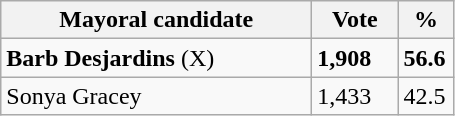<table class="wikitable">
<tr>
<th width="200px">Mayoral candidate</th>
<th width="50px">Vote</th>
<th width="30px">%</th>
</tr>
<tr>
<td><strong>Barb Desjardins</strong> (X) </td>
<td><strong>1,908</strong></td>
<td><strong>56.6</strong></td>
</tr>
<tr>
<td>Sonya Gracey</td>
<td>1,433</td>
<td>42.5</td>
</tr>
</table>
